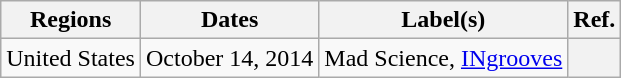<table class="wikitable">
<tr>
<th>Regions</th>
<th>Dates</th>
<th>Label(s)</th>
<th>Ref.</th>
</tr>
<tr>
<td>United States</td>
<td>October 14, 2014</td>
<td>Mad Science, <a href='#'>INgrooves</a></td>
<th style="text-align:center;"></th>
</tr>
</table>
